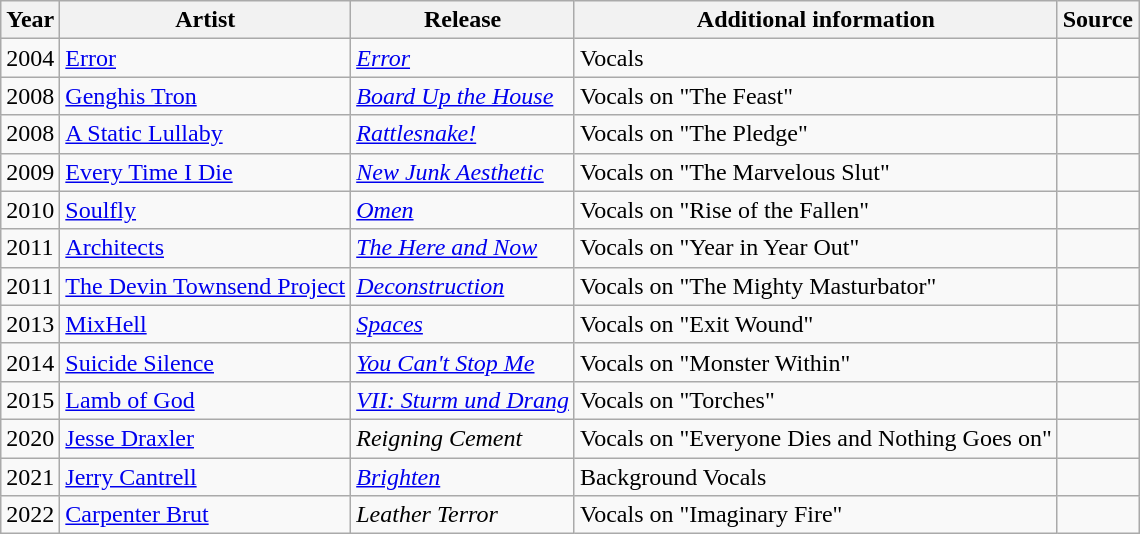<table class="wikitable">
<tr>
<th>Year</th>
<th>Artist</th>
<th>Release</th>
<th>Additional information</th>
<th>Source</th>
</tr>
<tr>
<td>2004</td>
<td><a href='#'>Error</a></td>
<td><a href='#'><em>Error</em></a></td>
<td>Vocals</td>
<td></td>
</tr>
<tr>
<td>2008</td>
<td><a href='#'>Genghis Tron</a></td>
<td><em><a href='#'>Board Up the House</a></em></td>
<td>Vocals on "The Feast"</td>
<td></td>
</tr>
<tr>
<td>2008</td>
<td><a href='#'>A Static Lullaby</a></td>
<td><em><a href='#'>Rattlesnake!</a></em></td>
<td>Vocals on "The Pledge"</td>
<td></td>
</tr>
<tr>
<td>2009</td>
<td><a href='#'>Every Time I Die</a></td>
<td><em><a href='#'>New Junk Aesthetic</a></em></td>
<td>Vocals on "The Marvelous Slut"</td>
<td></td>
</tr>
<tr>
<td>2010</td>
<td><a href='#'>Soulfly</a></td>
<td><a href='#'><em>Omen</em></a></td>
<td>Vocals on "Rise of the Fallen"</td>
<td></td>
</tr>
<tr>
<td>2011</td>
<td><a href='#'>Architects</a></td>
<td><em><a href='#'>The Here and Now</a></em></td>
<td>Vocals on "Year in Year Out"</td>
<td></td>
</tr>
<tr>
<td>2011</td>
<td><a href='#'>The Devin Townsend Project</a></td>
<td><a href='#'><em>Deconstruction</em></a></td>
<td>Vocals on "The Mighty Masturbator"</td>
<td></td>
</tr>
<tr>
<td>2013</td>
<td><a href='#'>MixHell</a></td>
<td><a href='#'><em>Spaces</em></a></td>
<td>Vocals on "Exit Wound"</td>
<td></td>
</tr>
<tr>
<td>2014</td>
<td><a href='#'>Suicide Silence</a></td>
<td><a href='#'><em>You Can't Stop Me</em></a></td>
<td>Vocals on "Monster Within"</td>
<td></td>
</tr>
<tr>
<td>2015</td>
<td><a href='#'>Lamb of God</a></td>
<td><em><a href='#'>VII: Sturm und Drang</a></em></td>
<td>Vocals on "Torches"</td>
<td></td>
</tr>
<tr>
<td>2020</td>
<td><a href='#'>Jesse Draxler</a></td>
<td><em>Reigning Cement</em></td>
<td>Vocals on "Everyone Dies and Nothing Goes on"</td>
<td></td>
</tr>
<tr>
<td>2021</td>
<td><a href='#'>Jerry Cantrell</a></td>
<td><em><a href='#'>Brighten</a></em></td>
<td>Background Vocals</td>
<td></td>
</tr>
<tr>
<td>2022</td>
<td><a href='#'>Carpenter Brut</a></td>
<td><em>Leather Terror</em></td>
<td>Vocals on "Imaginary Fire"</td>
<td></td>
</tr>
</table>
